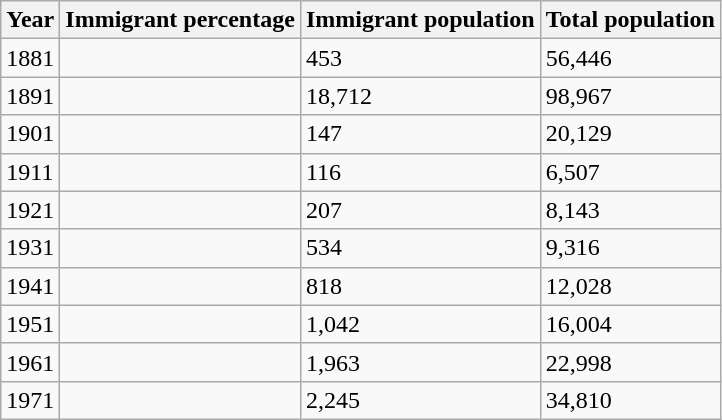<table class="wikitable sortable">
<tr>
<th>Year</th>
<th>Immigrant percentage</th>
<th>Immigrant population</th>
<th>Total population</th>
</tr>
<tr>
<td>1881</td>
<td></td>
<td>453</td>
<td>56,446</td>
</tr>
<tr>
<td>1891</td>
<td></td>
<td>18,712</td>
<td>98,967</td>
</tr>
<tr>
<td>1901</td>
<td></td>
<td>147</td>
<td>20,129</td>
</tr>
<tr>
<td>1911</td>
<td></td>
<td>116</td>
<td>6,507</td>
</tr>
<tr>
<td>1921</td>
<td></td>
<td>207</td>
<td>8,143</td>
</tr>
<tr>
<td>1931</td>
<td></td>
<td>534</td>
<td>9,316</td>
</tr>
<tr>
<td>1941</td>
<td></td>
<td>818</td>
<td>12,028</td>
</tr>
<tr>
<td>1951</td>
<td></td>
<td>1,042</td>
<td>16,004</td>
</tr>
<tr>
<td>1961</td>
<td></td>
<td>1,963</td>
<td>22,998</td>
</tr>
<tr>
<td>1971</td>
<td></td>
<td>2,245</td>
<td>34,810</td>
</tr>
</table>
